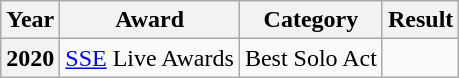<table class="wikitable sortable plainrowheaders">
<tr>
<th scope="col">Year</th>
<th scope="col">Award</th>
<th scope="col">Category</th>
<th scope="col">Result</th>
</tr>
<tr>
<th scope="row">2020</th>
<td><a href='#'>SSE</a> Live Awards</td>
<td>Best Solo Act</td>
<td></td>
</tr>
</table>
